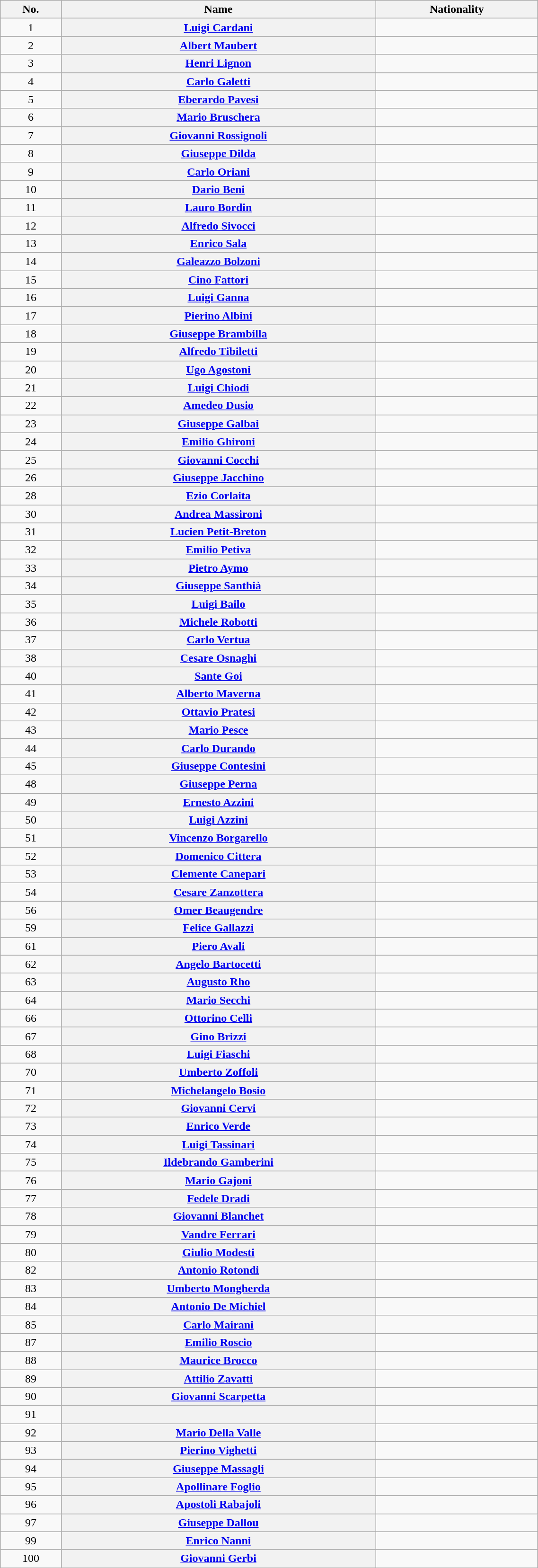<table class="wikitable plainrowheaders sortable" style="width:60%">
<tr>
<th scope="col">No.</th>
<th scope="col">Name</th>
<th scope="col">Nationality</th>
</tr>
<tr>
<td style="text-align:center;">1</td>
<th scope="row"><a href='#'>Luigi Cardani</a></th>
<td></td>
</tr>
<tr>
<td style="text-align:center;">2</td>
<th scope="row"><a href='#'>Albert Maubert</a></th>
<td></td>
</tr>
<tr>
<td style="text-align:center;">3</td>
<th scope="row"><a href='#'>Henri Lignon</a></th>
<td></td>
</tr>
<tr>
<td style="text-align:center;">4</td>
<th scope="row"><a href='#'>Carlo Galetti</a></th>
<td></td>
</tr>
<tr>
<td style="text-align:center;">5</td>
<th scope="row"><a href='#'>Eberardo Pavesi</a></th>
<td></td>
</tr>
<tr>
<td style="text-align:center;">6</td>
<th scope="row"><a href='#'>Mario Bruschera</a></th>
<td></td>
</tr>
<tr>
<td style="text-align:center;">7</td>
<th scope="row"><a href='#'>Giovanni Rossignoli</a></th>
<td></td>
</tr>
<tr>
<td style="text-align:center;">8</td>
<th scope="row"><a href='#'>Giuseppe Dilda</a></th>
<td></td>
</tr>
<tr>
<td style="text-align:center;">9</td>
<th scope="row"><a href='#'>Carlo Oriani</a></th>
<td></td>
</tr>
<tr>
<td style="text-align:center;">10</td>
<th scope="row"><a href='#'>Dario Beni</a></th>
<td></td>
</tr>
<tr>
<td style="text-align:center;">11</td>
<th scope="row"><a href='#'>Lauro Bordin</a></th>
<td></td>
</tr>
<tr>
<td style="text-align:center;">12</td>
<th scope="row"><a href='#'>Alfredo Sivocci</a></th>
<td></td>
</tr>
<tr>
<td style="text-align:center;">13</td>
<th scope="row"><a href='#'>Enrico Sala</a></th>
<td></td>
</tr>
<tr>
<td style="text-align:center;">14</td>
<th scope="row"><a href='#'>Galeazzo Bolzoni</a></th>
<td></td>
</tr>
<tr>
<td style="text-align:center;">15</td>
<th scope="row"><a href='#'>Cino Fattori</a></th>
<td></td>
</tr>
<tr>
<td style="text-align:center;">16</td>
<th scope="row"><a href='#'>Luigi Ganna</a></th>
<td></td>
</tr>
<tr>
<td style="text-align:center;">17</td>
<th scope="row"><a href='#'>Pierino Albini</a></th>
<td></td>
</tr>
<tr>
<td style="text-align:center;">18</td>
<th scope="row"><a href='#'>Giuseppe Brambilla</a></th>
<td></td>
</tr>
<tr>
<td style="text-align:center;">19</td>
<th scope="row"><a href='#'>Alfredo Tibiletti</a></th>
<td></td>
</tr>
<tr>
<td style="text-align:center;">20</td>
<th scope="row"><a href='#'>Ugo Agostoni</a></th>
<td></td>
</tr>
<tr>
<td style="text-align:center;">21</td>
<th scope="row"><a href='#'>Luigi Chiodi</a></th>
<td></td>
</tr>
<tr>
<td style="text-align:center;">22</td>
<th scope="row"><a href='#'>Amedeo Dusio</a></th>
<td></td>
</tr>
<tr>
<td style="text-align:center;">23</td>
<th scope="row"><a href='#'>Giuseppe Galbai</a></th>
<td></td>
</tr>
<tr>
<td style="text-align:center;">24</td>
<th scope="row"><a href='#'>Emilio Ghironi</a></th>
<td></td>
</tr>
<tr>
<td style="text-align:center;">25</td>
<th scope="row"><a href='#'>Giovanni Cocchi</a></th>
<td></td>
</tr>
<tr>
<td style="text-align:center;">26</td>
<th scope="row"><a href='#'>Giuseppe Jacchino</a></th>
<td></td>
</tr>
<tr>
<td style="text-align:center;">28</td>
<th scope="row"><a href='#'>Ezio Corlaita</a></th>
<td></td>
</tr>
<tr>
<td style="text-align:center;">30</td>
<th scope="row"><a href='#'>Andrea Massironi</a></th>
<td></td>
</tr>
<tr>
<td style="text-align:center;">31</td>
<th scope="row"><a href='#'>Lucien Petit-Breton</a></th>
<td></td>
</tr>
<tr>
<td style="text-align:center;">32</td>
<th scope="row"><a href='#'>Emilio Petiva</a></th>
<td></td>
</tr>
<tr>
<td style="text-align:center;">33</td>
<th scope="row"><a href='#'>Pietro Aymo</a></th>
<td></td>
</tr>
<tr>
<td style="text-align:center;">34</td>
<th scope="row"><a href='#'>Giuseppe Santhià</a></th>
<td></td>
</tr>
<tr>
<td style="text-align:center;">35</td>
<th scope="row"><a href='#'>Luigi Bailo</a></th>
<td></td>
</tr>
<tr>
<td style="text-align:center;">36</td>
<th scope="row"><a href='#'>Michele Robotti</a></th>
<td></td>
</tr>
<tr>
<td style="text-align:center;">37</td>
<th scope="row"><a href='#'>Carlo Vertua</a></th>
<td></td>
</tr>
<tr>
<td style="text-align:center;">38</td>
<th scope="row"><a href='#'>Cesare Osnaghi</a></th>
<td></td>
</tr>
<tr>
<td style="text-align:center;">40</td>
<th scope="row"><a href='#'>Sante Goi</a></th>
<td></td>
</tr>
<tr>
<td style="text-align:center;">41</td>
<th scope="row"><a href='#'>Alberto Maverna</a></th>
<td></td>
</tr>
<tr>
<td style="text-align:center;">42</td>
<th scope="row"><a href='#'>Ottavio Pratesi</a></th>
<td></td>
</tr>
<tr>
<td style="text-align:center;">43</td>
<th scope="row"><a href='#'>Mario Pesce</a></th>
<td></td>
</tr>
<tr>
<td style="text-align:center;">44</td>
<th scope="row"><a href='#'>Carlo Durando</a></th>
<td></td>
</tr>
<tr>
<td style="text-align:center;">45</td>
<th scope="row"><a href='#'>Giuseppe Contesini</a></th>
<td></td>
</tr>
<tr>
<td style="text-align:center;">48</td>
<th scope="row"><a href='#'>Giuseppe Perna</a></th>
<td></td>
</tr>
<tr>
<td style="text-align:center;">49</td>
<th scope="row"><a href='#'>Ernesto Azzini</a></th>
<td></td>
</tr>
<tr>
<td style="text-align:center;">50</td>
<th scope="row"><a href='#'>Luigi Azzini</a></th>
<td></td>
</tr>
<tr>
<td style="text-align:center;">51</td>
<th scope="row"><a href='#'>Vincenzo Borgarello</a></th>
<td></td>
</tr>
<tr>
<td style="text-align:center;">52</td>
<th scope="row"><a href='#'>Domenico Cittera</a></th>
<td></td>
</tr>
<tr>
<td style="text-align:center;">53</td>
<th scope="row"><a href='#'>Clemente Canepari</a></th>
<td></td>
</tr>
<tr>
<td style="text-align:center;">54</td>
<th scope="row"><a href='#'>Cesare Zanzottera</a></th>
<td></td>
</tr>
<tr>
<td style="text-align:center;">56</td>
<th scope="row"><a href='#'>Omer Beaugendre</a></th>
<td></td>
</tr>
<tr>
<td style="text-align:center;">59</td>
<th scope="row"><a href='#'>Felice Gallazzi</a></th>
<td></td>
</tr>
<tr>
<td style="text-align:center;">61</td>
<th scope="row"><a href='#'>Piero Avali</a></th>
<td></td>
</tr>
<tr>
<td style="text-align:center;">62</td>
<th scope="row"><a href='#'>Angelo Bartocetti</a></th>
<td></td>
</tr>
<tr>
<td style="text-align:center;">63</td>
<th scope="row"><a href='#'>Augusto Rho</a></th>
<td></td>
</tr>
<tr>
<td style="text-align:center;">64</td>
<th scope="row"><a href='#'>Mario Secchi</a></th>
<td></td>
</tr>
<tr>
<td style="text-align:center;">66</td>
<th scope="row"><a href='#'>Ottorino Celli</a></th>
<td></td>
</tr>
<tr>
<td style="text-align:center;">67</td>
<th scope="row"><a href='#'>Gino Brizzi</a></th>
<td></td>
</tr>
<tr>
<td style="text-align:center;">68</td>
<th scope="row"><a href='#'>Luigi Fiaschi</a></th>
<td></td>
</tr>
<tr>
<td style="text-align:center;">70</td>
<th scope="row"><a href='#'>Umberto Zoffoli</a></th>
<td></td>
</tr>
<tr>
<td style="text-align:center;">71</td>
<th scope="row"><a href='#'>Michelangelo Bosio</a></th>
<td></td>
</tr>
<tr>
<td style="text-align:center;">72</td>
<th scope="row"><a href='#'>Giovanni Cervi</a></th>
<td></td>
</tr>
<tr>
<td style="text-align:center;">73</td>
<th scope="row"><a href='#'>Enrico Verde</a></th>
<td></td>
</tr>
<tr>
<td style="text-align:center;">74</td>
<th scope="row"><a href='#'>Luigi Tassinari</a></th>
<td></td>
</tr>
<tr>
<td style="text-align:center;">75</td>
<th scope="row"><a href='#'>Ildebrando Gamberini</a></th>
<td></td>
</tr>
<tr>
<td style="text-align:center;">76</td>
<th scope="row"><a href='#'>Mario Gajoni</a></th>
<td></td>
</tr>
<tr>
<td style="text-align:center;">77</td>
<th scope="row"><a href='#'>Fedele Dradi</a></th>
<td></td>
</tr>
<tr>
<td style="text-align:center;">78</td>
<th scope="row"><a href='#'>Giovanni Blanchet</a></th>
<td></td>
</tr>
<tr>
<td style="text-align:center;">79</td>
<th scope="row"><a href='#'>Vandre Ferrari</a></th>
<td></td>
</tr>
<tr>
<td style="text-align:center;">80</td>
<th scope="row"><a href='#'>Giulio Modesti</a></th>
<td></td>
</tr>
<tr>
<td style="text-align:center;">82</td>
<th scope="row"><a href='#'>Antonio Rotondi</a></th>
<td></td>
</tr>
<tr>
<td style="text-align:center;">83</td>
<th scope="row"><a href='#'>Umberto Mongherda</a></th>
<td></td>
</tr>
<tr>
<td style="text-align:center;">84</td>
<th scope="row"><a href='#'>Antonio De Michiel</a></th>
<td></td>
</tr>
<tr>
<td style="text-align:center;">85</td>
<th scope="row"><a href='#'>Carlo Mairani</a></th>
<td></td>
</tr>
<tr>
<td style="text-align:center;">87</td>
<th scope="row"><a href='#'>Emilio Roscio</a></th>
<td></td>
</tr>
<tr>
<td style="text-align:center;">88</td>
<th scope="row"><a href='#'>Maurice Brocco</a></th>
<td></td>
</tr>
<tr>
<td style="text-align:center;">89</td>
<th scope="row"><a href='#'>Attilio Zavatti</a></th>
<td></td>
</tr>
<tr>
<td style="text-align:center;">90</td>
<th scope="row"><a href='#'>Giovanni Scarpetta</a></th>
<td></td>
</tr>
<tr>
<td style="text-align:center;">91</td>
<th scope="row"></th>
<td></td>
</tr>
<tr>
<td style="text-align:center;">92</td>
<th scope="row"><a href='#'>Mario Della Valle</a></th>
<td></td>
</tr>
<tr>
<td style="text-align:center;">93</td>
<th scope="row"><a href='#'>Pierino Vighetti</a></th>
<td></td>
</tr>
<tr>
<td style="text-align:center;">94</td>
<th scope="row"><a href='#'>Giuseppe Massagli</a></th>
<td></td>
</tr>
<tr>
<td style="text-align:center;">95</td>
<th scope="row"><a href='#'>Apollinare Foglio</a></th>
<td></td>
</tr>
<tr>
<td style="text-align:center;">96</td>
<th scope="row"><a href='#'>Apostoli Rabajoli</a></th>
<td></td>
</tr>
<tr>
<td style="text-align:center;">97</td>
<th scope="row"><a href='#'>Giuseppe Dallou</a></th>
<td></td>
</tr>
<tr>
<td style="text-align:center;">99</td>
<th scope="row"><a href='#'>Enrico Nanni</a></th>
<td></td>
</tr>
<tr>
<td style="text-align:center;">100</td>
<th scope="row"><a href='#'>Giovanni Gerbi</a></th>
<td></td>
</tr>
</table>
